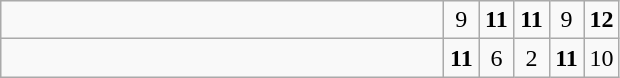<table class="wikitable">
<tr>
<td style="width:18em"><strong></strong></td>
<td align=center style="width:1em">9</td>
<td align=center style="width:1em"><strong>11</strong></td>
<td align=center style="width:1em"><strong>11</strong></td>
<td align=center style="width:1em">9</td>
<td align=center style="width:1em"><strong>12</strong></td>
</tr>
<tr>
<td style="width:18em"></td>
<td align=center style="width:1em"><strong>11</strong></td>
<td align=center style="width:1em">6</td>
<td align=center style="width:1em">2</td>
<td align=center style="width:1em"><strong>11</strong></td>
<td align=center style="width:1em">10</td>
</tr>
</table>
